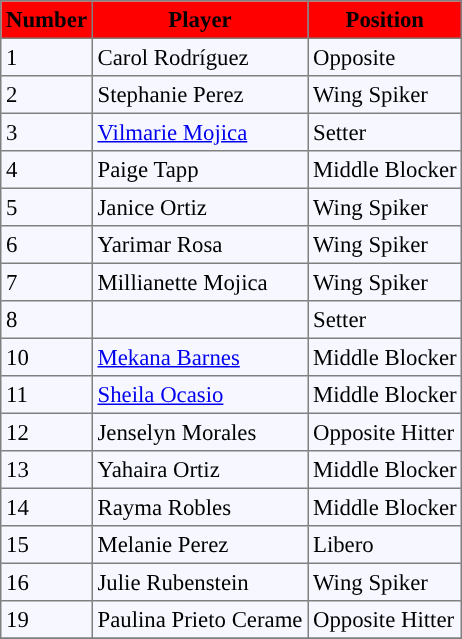<table bgcolor="#f7f8ff" cellpadding="3" cellspacing="0" border="1" style="font-size: 95%; border: gray solid 1px; border-collapse: collapse;">
<tr bgcolor="#ff0000">
<td align=center><strong>Number</strong></td>
<td align=center><strong>Player</strong></td>
<td align=center><strong>Position</strong></td>
</tr>
<tr align="left">
<td>1</td>
<td> Carol Rodríguez</td>
<td>Opposite</td>
</tr>
<tr align="left">
<td>2</td>
<td> Stephanie Perez</td>
<td>Wing Spiker</td>
</tr>
<tr align="left">
<td>3</td>
<td> <a href='#'>Vilmarie Mojica</a></td>
<td>Setter</td>
</tr>
<tr align="left">
<td>4</td>
<td> Paige Tapp</td>
<td>Middle Blocker</td>
</tr>
<tr align="left">
<td>5</td>
<td> Janice Ortiz</td>
<td>Wing Spiker</td>
</tr>
<tr align="left">
<td>6</td>
<td> Yarimar Rosa</td>
<td>Wing Spiker</td>
</tr>
<tr align="left">
<td>7</td>
<td> Millianette Mojica</td>
<td>Wing Spiker</td>
</tr>
<tr align="left">
<td>8</td>
<td> <a href='#'></a></td>
<td>Setter</td>
</tr>
<tr align="left">
<td>10</td>
<td> <a href='#'>Mekana Barnes</a></td>
<td>Middle Blocker</td>
</tr>
<tr align="left">
<td>11</td>
<td> <a href='#'>Sheila Ocasio</a></td>
<td>Middle Blocker</td>
</tr>
<tr align="left">
<td>12</td>
<td> Jenselyn Morales</td>
<td>Opposite Hitter</td>
</tr>
<tr align="left">
<td>13</td>
<td> Yahaira Ortiz</td>
<td>Middle Blocker</td>
</tr>
<tr align="left">
<td>14</td>
<td> Rayma Robles</td>
<td>Middle Blocker</td>
</tr>
<tr align="left">
<td>15</td>
<td> Melanie Perez</td>
<td>Libero</td>
</tr>
<tr align="left">
<td>16</td>
<td> Julie Rubenstein</td>
<td>Wing Spiker</td>
</tr>
<tr align="left">
<td>19</td>
<td> Paulina Prieto Cerame</td>
<td>Opposite Hitter</td>
</tr>
<tr align="left">
</tr>
</table>
